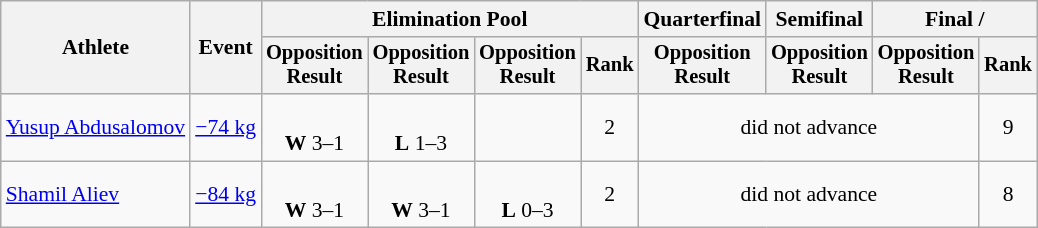<table class="wikitable" style="font-size:90%">
<tr>
<th rowspan="2">Athlete</th>
<th rowspan="2">Event</th>
<th colspan=4>Elimination Pool</th>
<th>Quarterfinal</th>
<th>Semifinal</th>
<th colspan=2>Final / </th>
</tr>
<tr style="font-size: 95%">
<th>Opposition<br>Result</th>
<th>Opposition<br>Result</th>
<th>Opposition<br>Result</th>
<th>Rank</th>
<th>Opposition<br>Result</th>
<th>Opposition<br>Result</th>
<th>Opposition<br>Result</th>
<th>Rank</th>
</tr>
<tr align=center>
<td align=left><a href='#'>Yusup Abdusalomov</a></td>
<td align=left><a href='#'>−74 kg</a></td>
<td><br><strong>W</strong> 3–1 <sup></sup></td>
<td><br><strong>L</strong> 1–3 <sup></sup></td>
<td></td>
<td>2</td>
<td colspan=3>did not advance</td>
<td>9</td>
</tr>
<tr align=center>
<td align=left><a href='#'>Shamil Aliev</a></td>
<td align=left><a href='#'>−84 kg</a></td>
<td><br><strong>W</strong> 3–1 <sup></sup></td>
<td><br><strong>W</strong> 3–1 <sup></sup></td>
<td><br><strong>L</strong> 0–3 <sup></sup></td>
<td>2</td>
<td colspan=3>did not advance</td>
<td>8</td>
</tr>
</table>
